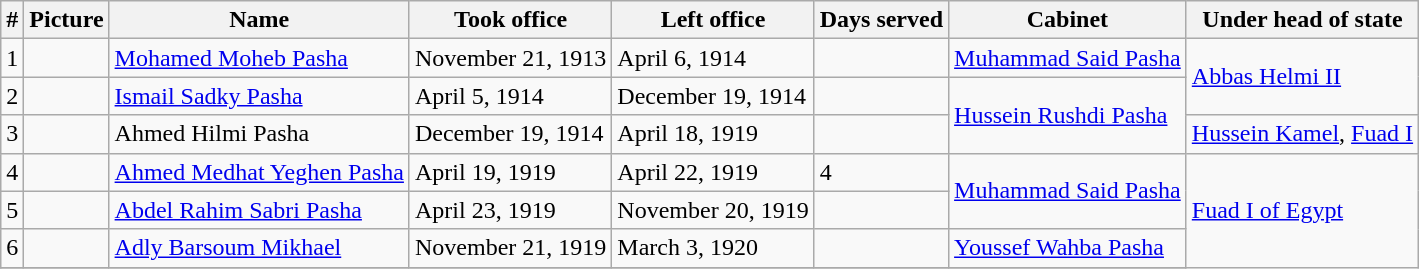<table class="wikitable sortable">
<tr>
<th>#</th>
<th>Picture</th>
<th>Name</th>
<th>Took office</th>
<th>Left office</th>
<th>Days served</th>
<th>Cabinet</th>
<th>Under head of state</th>
</tr>
<tr>
<td>1</td>
<td></td>
<td><a href='#'>Mohamed Moheb Pasha</a></td>
<td>November 21, 1913</td>
<td>April 6, 1914</td>
<td></td>
<td><a href='#'>Muhammad Said Pasha</a></td>
<td rowspan=2><a href='#'>Abbas Helmi II</a></td>
</tr>
<tr>
<td>2</td>
<td></td>
<td><a href='#'>Ismail Sadky Pasha</a></td>
<td>April 5, 1914</td>
<td>December 19, 1914</td>
<td></td>
<td rowspan=2><a href='#'>Hussein Rushdi Pasha</a></td>
</tr>
<tr>
<td>3</td>
<td></td>
<td>Ahmed Hilmi Pasha</td>
<td>December 19, 1914</td>
<td>April 18, 1919</td>
<td></td>
<td><a href='#'>Hussein Kamel</a>, <a href='#'>Fuad I</a></td>
</tr>
<tr>
<td>4</td>
<td></td>
<td><a href='#'>Ahmed Medhat Yeghen Pasha</a></td>
<td>April 19, 1919</td>
<td>April 22, 1919</td>
<td>4</td>
<td rowspan=2><a href='#'>Muhammad Said Pasha</a></td>
<td rowspan=4><a href='#'>Fuad I of Egypt</a></td>
</tr>
<tr>
<td>5</td>
<td></td>
<td><a href='#'>Abdel Rahim Sabri Pasha</a></td>
<td>April 23, 1919</td>
<td>November 20, 1919</td>
<td></td>
</tr>
<tr>
<td>6</td>
<td></td>
<td><a href='#'>Adly Barsoum Mikhael</a></td>
<td>November 21, 1919</td>
<td>March 3, 1920</td>
<td></td>
<td><a href='#'>Youssef Wahba Pasha</a></td>
</tr>
<tr>
</tr>
</table>
